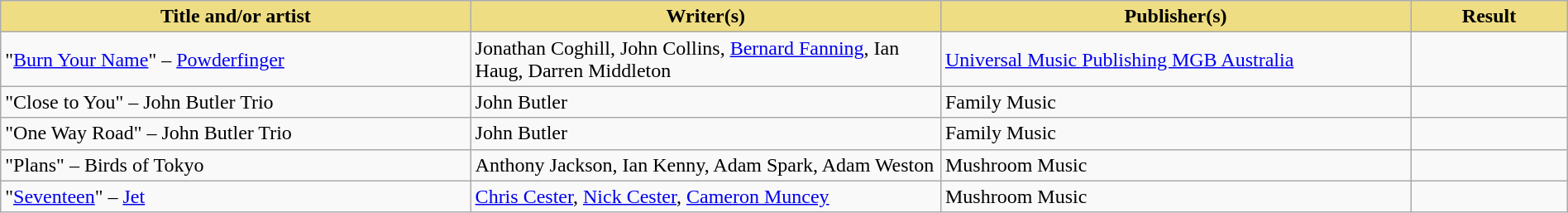<table class="wikitable" width=100%>
<tr>
<th style="width:30%;background:#EEDD82;">Title and/or artist</th>
<th style="width:30%;background:#EEDD82;">Writer(s)</th>
<th style="width:30%;background:#EEDD82;">Publisher(s)</th>
<th style="width:10%;background:#EEDD82;">Result</th>
</tr>
<tr>
<td>"<a href='#'>Burn Your Name</a>" – <a href='#'>Powderfinger</a></td>
<td>Jonathan Coghill, John Collins, <a href='#'>Bernard Fanning</a>, Ian Haug, Darren Middleton</td>
<td><a href='#'>Universal Music Publishing MGB Australia</a></td>
<td></td>
</tr>
<tr>
<td>"Close to You" – John Butler Trio</td>
<td>John Butler</td>
<td>Family Music</td>
<td></td>
</tr>
<tr>
<td>"One Way Road" – John Butler Trio</td>
<td>John Butler</td>
<td>Family Music</td>
<td></td>
</tr>
<tr>
<td>"Plans" – Birds of Tokyo</td>
<td>Anthony Jackson, Ian Kenny, Adam Spark, Adam Weston</td>
<td>Mushroom Music</td>
<td></td>
</tr>
<tr>
<td>"<a href='#'>Seventeen</a>" – <a href='#'>Jet</a></td>
<td><a href='#'>Chris Cester</a>, <a href='#'>Nick Cester</a>, <a href='#'>Cameron Muncey</a></td>
<td>Mushroom Music</td>
<td></td>
</tr>
</table>
